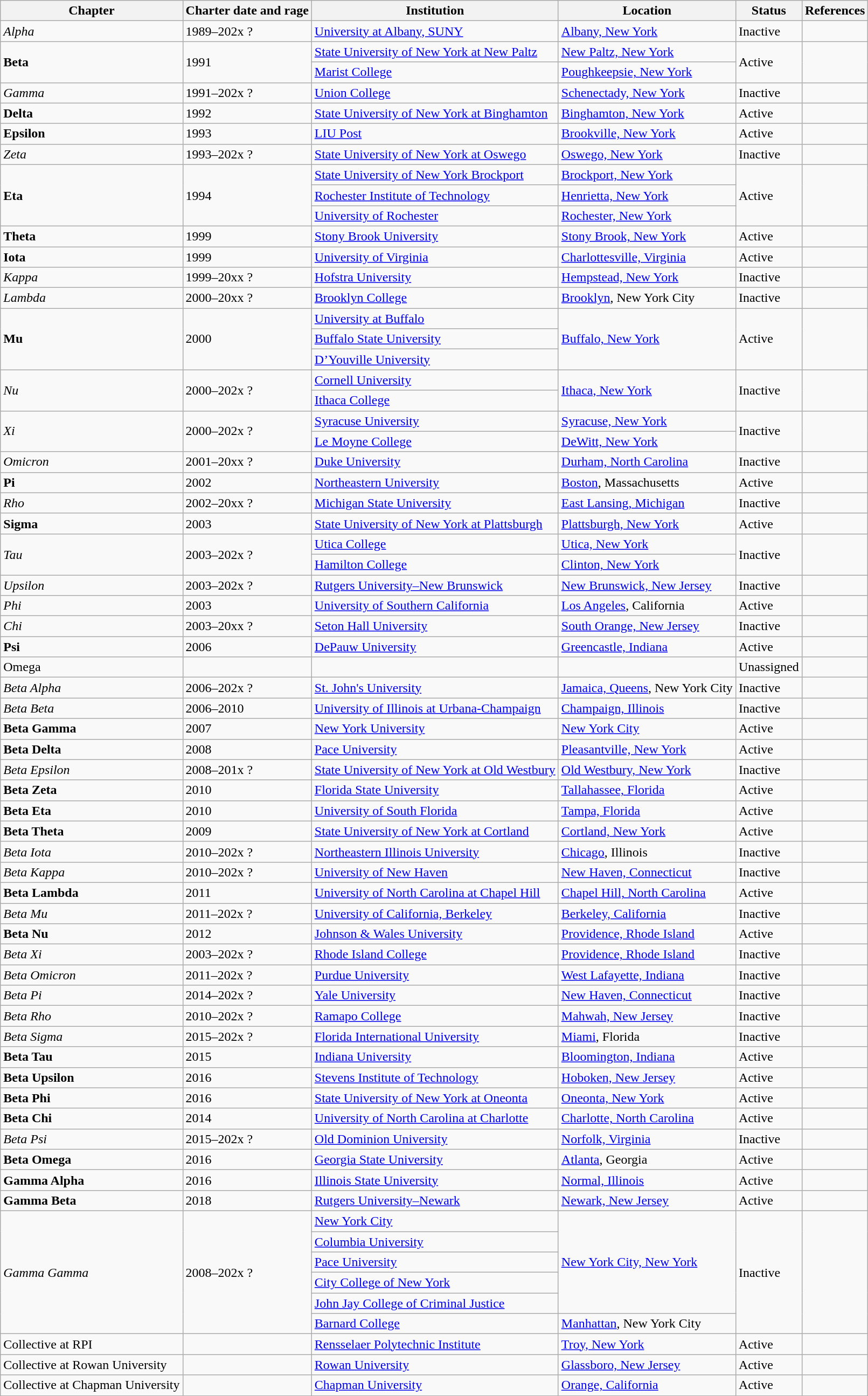<table class="wikitable sortable">
<tr>
<th>Chapter</th>
<th>Charter date and rage</th>
<th>Institution</th>
<th>Location</th>
<th>Status</th>
<th>References</th>
</tr>
<tr>
<td><em>Alpha</em></td>
<td>1989–202x ?</td>
<td><a href='#'>University at Albany, SUNY</a></td>
<td><a href='#'>Albany, New York</a></td>
<td>Inactive</td>
<td></td>
</tr>
<tr>
<td rowspan="2"><strong>Beta</strong></td>
<td rowspan="2">1991</td>
<td><a href='#'>State University of New York at New Paltz</a></td>
<td><a href='#'>New Paltz, New York</a></td>
<td rowspan="2">Active</td>
<td rowspan="2"></td>
</tr>
<tr>
<td><a href='#'>Marist College</a></td>
<td><a href='#'>Poughkeepsie, New York</a></td>
</tr>
<tr>
<td><em>Gamma</em></td>
<td>1991–202x ?</td>
<td><a href='#'>Union College</a></td>
<td><a href='#'>Schenectady, New York</a></td>
<td>Inactive</td>
<td></td>
</tr>
<tr>
<td><strong>Delta</strong></td>
<td>1992</td>
<td><a href='#'>State University of New York at Binghamton</a></td>
<td><a href='#'>Binghamton, New York</a></td>
<td>Active</td>
<td></td>
</tr>
<tr>
<td><strong>Epsilon</strong></td>
<td>1993</td>
<td><a href='#'>LIU Post</a></td>
<td><a href='#'>Brookville, New York</a></td>
<td>Active</td>
<td></td>
</tr>
<tr>
<td><em>Zeta</em></td>
<td>1993–202x ?</td>
<td><a href='#'>State University of New York at Oswego</a></td>
<td><a href='#'>Oswego, New York</a></td>
<td>Inactive</td>
<td></td>
</tr>
<tr>
<td rowspan="3"><strong>Eta</strong></td>
<td rowspan="3">1994</td>
<td><a href='#'>State University of New York Brockport</a></td>
<td><a href='#'>Brockport, New York</a></td>
<td rowspan="3">Active</td>
<td rowspan="3"></td>
</tr>
<tr>
<td><a href='#'>Rochester Institute of Technology</a></td>
<td><a href='#'>Henrietta, New York</a></td>
</tr>
<tr>
<td><a href='#'>University of Rochester</a></td>
<td><a href='#'>Rochester, New York</a></td>
</tr>
<tr>
<td><strong>Theta</strong></td>
<td>1999</td>
<td><a href='#'>Stony Brook University</a></td>
<td><a href='#'>Stony Brook, New York</a></td>
<td>Active</td>
<td></td>
</tr>
<tr>
<td><strong>Iota</strong></td>
<td>1999</td>
<td><a href='#'>University of Virginia</a></td>
<td><a href='#'>Charlottesville, Virginia</a></td>
<td>Active</td>
<td></td>
</tr>
<tr>
<td><em>Kappa</em></td>
<td>1999–20xx ?</td>
<td><a href='#'>Hofstra University</a></td>
<td><a href='#'>Hempstead, New York</a></td>
<td>Inactive</td>
<td></td>
</tr>
<tr>
<td><em>Lambda</em></td>
<td>2000–20xx ?</td>
<td><a href='#'>Brooklyn College</a></td>
<td><a href='#'>Brooklyn</a>, New York City</td>
<td>Inactive</td>
<td></td>
</tr>
<tr>
<td rowspan="3"><strong>Mu</strong></td>
<td rowspan="3">2000</td>
<td><a href='#'>University at Buffalo</a></td>
<td rowspan="3"><a href='#'>Buffalo, New York</a></td>
<td rowspan="3">Active</td>
<td rowspan="3"></td>
</tr>
<tr>
<td><a href='#'>Buffalo State University</a></td>
</tr>
<tr>
<td><a href='#'>D’Youville University</a></td>
</tr>
<tr>
<td rowspan="2"><em>Nu</em></td>
<td rowspan="2">2000–202x ?</td>
<td><a href='#'>Cornell University</a></td>
<td rowspan="2"><a href='#'>Ithaca, New York</a></td>
<td rowspan="2">Inactive</td>
<td rowspan="2"></td>
</tr>
<tr>
<td><a href='#'>Ithaca College</a></td>
</tr>
<tr>
<td rowspan="2"><em>Xi</em></td>
<td rowspan="2">2000–202x ?</td>
<td><a href='#'>Syracuse University</a></td>
<td><a href='#'>Syracuse, New York</a></td>
<td rowspan="2">Inactive</td>
<td rowspan="2"></td>
</tr>
<tr>
<td><a href='#'>Le Moyne College</a></td>
<td><a href='#'>DeWitt, New York</a></td>
</tr>
<tr>
<td><em>Omicron</em></td>
<td>2001–20xx ?</td>
<td><a href='#'>Duke University</a></td>
<td><a href='#'>Durham, North Carolina</a></td>
<td>Inactive</td>
<td></td>
</tr>
<tr>
<td><strong>Pi</strong></td>
<td>2002</td>
<td><a href='#'>Northeastern University</a></td>
<td><a href='#'>Boston</a>, Massachusetts</td>
<td>Active</td>
<td></td>
</tr>
<tr>
<td><em>Rho</em></td>
<td>2002–20xx ?</td>
<td><a href='#'>Michigan State University</a></td>
<td><a href='#'>East Lansing, Michigan</a></td>
<td>Inactive</td>
<td></td>
</tr>
<tr>
<td><strong>Sigma</strong></td>
<td>2003</td>
<td><a href='#'>State University of New York at Plattsburgh</a></td>
<td><a href='#'>Plattsburgh, New York</a></td>
<td>Active</td>
<td></td>
</tr>
<tr>
<td rowspan="2"><em>Tau</em></td>
<td rowspan="2">2003–202x ?</td>
<td><a href='#'>Utica College</a></td>
<td><a href='#'>Utica, New York</a></td>
<td rowspan="2">Inactive</td>
<td rowspan="2"></td>
</tr>
<tr>
<td><a href='#'>Hamilton College</a></td>
<td><a href='#'>Clinton, New York</a></td>
</tr>
<tr>
<td><em>Upsilon</em></td>
<td>2003–202x ?</td>
<td><a href='#'>Rutgers University–New Brunswick</a></td>
<td><a href='#'>New Brunswick, New Jersey</a></td>
<td>Inactive</td>
<td></td>
</tr>
<tr>
<td><em>Phi</em></td>
<td>2003</td>
<td><a href='#'>University of Southern California</a></td>
<td><a href='#'>Los Angeles</a>, California</td>
<td>Active</td>
<td></td>
</tr>
<tr>
<td><em>Chi</em></td>
<td>2003–20xx ?</td>
<td><a href='#'>Seton Hall University</a></td>
<td><a href='#'>South Orange, New Jersey</a></td>
<td>Inactive</td>
<td></td>
</tr>
<tr>
<td><strong>Psi</strong></td>
<td>2006</td>
<td><a href='#'>DePauw University</a></td>
<td><a href='#'>Greencastle, Indiana</a></td>
<td>Active</td>
<td></td>
</tr>
<tr>
<td>Omega</td>
<td></td>
<td></td>
<td></td>
<td>Unassigned</td>
<td></td>
</tr>
<tr>
<td><em>Beta Alpha</em></td>
<td>2006–202x ?</td>
<td><a href='#'>St. John's University</a></td>
<td><a href='#'>Jamaica, Queens</a>, New York City</td>
<td>Inactive</td>
<td></td>
</tr>
<tr>
<td><em>Beta Beta</em></td>
<td>2006–2010</td>
<td><a href='#'>University of Illinois at Urbana-Champaign</a></td>
<td><a href='#'>Champaign, Illinois</a></td>
<td>Inactive</td>
<td></td>
</tr>
<tr>
<td><strong>Beta Gamma</strong></td>
<td>2007</td>
<td><a href='#'>New York University</a></td>
<td><a href='#'>New York City</a></td>
<td>Active</td>
<td></td>
</tr>
<tr>
<td><strong>Beta Delta</strong></td>
<td>2008</td>
<td><a href='#'>Pace University</a></td>
<td><a href='#'>Pleasantville, New York</a></td>
<td>Active</td>
<td></td>
</tr>
<tr>
<td><em>Beta Epsilon</em></td>
<td>2008–201x ?</td>
<td><a href='#'>State University of New York at Old Westbury</a></td>
<td><a href='#'>Old Westbury, New York</a></td>
<td>Inactive</td>
<td></td>
</tr>
<tr>
<td><strong>Beta Zeta</strong></td>
<td>2010</td>
<td><a href='#'>Florida State University</a></td>
<td><a href='#'>Tallahassee, Florida</a></td>
<td>Active</td>
<td></td>
</tr>
<tr>
<td><strong>Beta Eta</strong></td>
<td>2010</td>
<td><a href='#'>University of South Florida</a></td>
<td><a href='#'>Tampa, Florida</a></td>
<td>Active</td>
<td></td>
</tr>
<tr>
<td><strong>Beta Theta</strong></td>
<td>2009</td>
<td><a href='#'>State University of New York at Cortland</a></td>
<td><a href='#'>Cortland, New York</a></td>
<td>Active</td>
<td></td>
</tr>
<tr>
<td><em>Beta Iota</em></td>
<td>2010–202x ?</td>
<td><a href='#'>Northeastern Illinois University</a></td>
<td><a href='#'>Chicago</a>, Illinois</td>
<td>Inactive</td>
<td></td>
</tr>
<tr>
<td><em>Beta Kappa</em></td>
<td>2010–202x ?</td>
<td><a href='#'>University of New Haven</a></td>
<td><a href='#'>New Haven, Connecticut</a></td>
<td>Inactive</td>
<td></td>
</tr>
<tr>
<td><strong>Beta Lambda</strong></td>
<td>2011</td>
<td><a href='#'>University of North Carolina at Chapel Hill</a></td>
<td><a href='#'>Chapel Hill, North Carolina</a></td>
<td>Active</td>
<td></td>
</tr>
<tr>
<td><em>Beta Mu</em></td>
<td>2011–202x ?</td>
<td><a href='#'>University of California, Berkeley</a></td>
<td><a href='#'>Berkeley, California</a></td>
<td>Inactive</td>
<td></td>
</tr>
<tr>
<td><strong>Beta Nu</strong></td>
<td>2012</td>
<td><a href='#'>Johnson & Wales University</a></td>
<td><a href='#'>Providence, Rhode Island</a></td>
<td>Active</td>
<td></td>
</tr>
<tr>
<td><em>Beta Xi</em></td>
<td>2003–202x ?</td>
<td><a href='#'>Rhode Island College</a></td>
<td><a href='#'>Providence, Rhode Island</a></td>
<td>Inactive</td>
<td></td>
</tr>
<tr>
<td><em>Beta Omicron</em></td>
<td>2011–202x ?</td>
<td><a href='#'>Purdue University</a></td>
<td><a href='#'>West Lafayette, Indiana</a></td>
<td>Inactive</td>
<td></td>
</tr>
<tr>
<td><em>Beta Pi</em></td>
<td>2014–202x ?</td>
<td><a href='#'>Yale University</a></td>
<td><a href='#'>New Haven, Connecticut</a></td>
<td>Inactive</td>
<td></td>
</tr>
<tr>
<td><em>Beta Rho</em></td>
<td>2010–202x ?</td>
<td><a href='#'>Ramapo College</a></td>
<td><a href='#'>Mahwah, New Jersey</a></td>
<td>Inactive</td>
<td></td>
</tr>
<tr>
<td><em>Beta Sigma</em></td>
<td>2015–202x ?</td>
<td><a href='#'>Florida International University</a></td>
<td><a href='#'>Miami</a>, Florida</td>
<td>Inactive</td>
<td></td>
</tr>
<tr>
<td><strong>Beta Tau</strong></td>
<td>2015</td>
<td><a href='#'>Indiana University</a></td>
<td><a href='#'>Bloomington, Indiana</a></td>
<td>Active</td>
<td></td>
</tr>
<tr>
<td><strong>Beta Upsilon</strong></td>
<td>2016</td>
<td><a href='#'>Stevens Institute of Technology</a></td>
<td><a href='#'>Hoboken, New Jersey</a></td>
<td>Active</td>
<td></td>
</tr>
<tr>
<td><strong>Beta Phi</strong></td>
<td>2016</td>
<td><a href='#'>State University of New York at Oneonta</a></td>
<td><a href='#'>Oneonta, New York</a></td>
<td>Active</td>
<td></td>
</tr>
<tr>
<td><strong>Beta Chi</strong></td>
<td>2014</td>
<td><a href='#'>University of North Carolina at Charlotte</a></td>
<td><a href='#'>Charlotte, North Carolina</a></td>
<td>Active</td>
<td></td>
</tr>
<tr>
<td><em>Beta Psi</em></td>
<td>2015–202x ?</td>
<td><a href='#'>Old Dominion University</a></td>
<td><a href='#'>Norfolk, Virginia</a></td>
<td>Inactive</td>
<td></td>
</tr>
<tr>
<td><strong>Beta Omega</strong></td>
<td>2016</td>
<td><a href='#'>Georgia State University</a></td>
<td><a href='#'>Atlanta</a>, Georgia</td>
<td>Active</td>
<td></td>
</tr>
<tr>
<td><strong>Gamma Alpha</strong></td>
<td>2016</td>
<td><a href='#'>Illinois State University</a></td>
<td><a href='#'>Normal, Illinois</a></td>
<td>Active</td>
<td></td>
</tr>
<tr>
<td><strong>Gamma Beta</strong></td>
<td>2018</td>
<td><a href='#'>Rutgers University–Newark</a></td>
<td><a href='#'>Newark, New Jersey</a></td>
<td>Active</td>
<td></td>
</tr>
<tr>
<td rowspan="6"><em>Gamma Gamma</em></td>
<td rowspan="6">2008–202x ?</td>
<td><a href='#'>New York City</a></td>
<td rowspan="5"><a href='#'>New York City, New York</a></td>
<td rowspan="6">Inactive</td>
<td rowspan="6"></td>
</tr>
<tr>
<td><a href='#'>Columbia University</a></td>
</tr>
<tr>
<td><a href='#'>Pace University</a></td>
</tr>
<tr>
<td><a href='#'>City College of New York</a></td>
</tr>
<tr>
<td><a href='#'>John Jay College of Criminal Justice</a></td>
</tr>
<tr>
<td><a href='#'>Barnard College</a></td>
<td><a href='#'>Manhattan</a>, New York City</td>
</tr>
<tr>
<td>Collective at RPI</td>
<td></td>
<td><a href='#'>Rensselaer Polytechnic Institute</a></td>
<td><a href='#'>Troy, New York</a></td>
<td>Active</td>
<td></td>
</tr>
<tr>
<td>Collective at Rowan University</td>
<td></td>
<td><a href='#'>Rowan University</a></td>
<td><a href='#'>Glassboro, New Jersey</a></td>
<td>Active</td>
<td></td>
</tr>
<tr>
<td>Collective at Chapman University</td>
<td></td>
<td><a href='#'>Chapman University</a></td>
<td><a href='#'>Orange, California</a></td>
<td>Active</td>
<td></td>
</tr>
</table>
